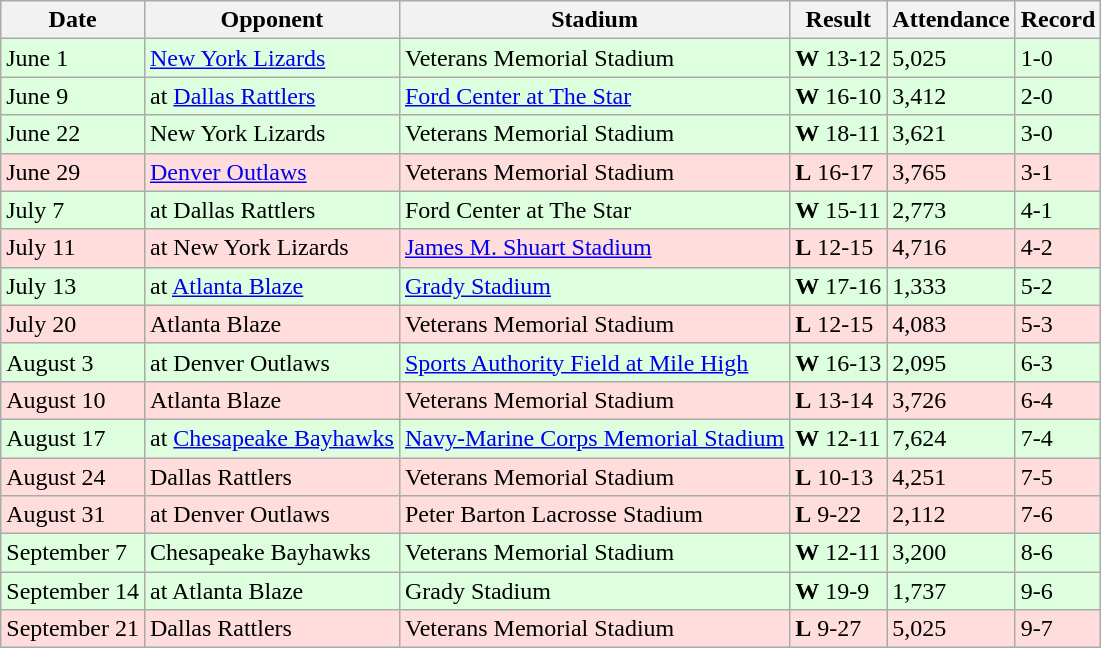<table class="wikitable" text-align:center;>
<tr>
<th>Date</th>
<th>Opponent</th>
<th>Stadium</th>
<th>Result</th>
<th>Attendance</th>
<th>Record</th>
</tr>
<tr bgcolor=DDFFDD>
<td>June 1</td>
<td><a href='#'>New York Lizards</a></td>
<td>Veterans Memorial Stadium</td>
<td><strong>W</strong> 13-12</td>
<td>5,025</td>
<td>1-0</td>
</tr>
<tr bgcolor=DDFFDD>
<td>June 9</td>
<td>at <a href='#'>Dallas Rattlers</a></td>
<td><a href='#'>Ford Center at The Star</a></td>
<td><strong>W</strong> 16-10</td>
<td>3,412</td>
<td>2-0</td>
</tr>
<tr bgcolor=DDFFDD>
<td>June 22</td>
<td>New York Lizards</td>
<td>Veterans Memorial Stadium</td>
<td><strong>W</strong> 18-11</td>
<td>3,621</td>
<td>3-0</td>
</tr>
<tr bgcolor=FFDDDD>
<td>June 29</td>
<td><a href='#'>Denver Outlaws</a></td>
<td>Veterans Memorial Stadium</td>
<td><strong>L</strong> 16-17</td>
<td>3,765</td>
<td>3-1</td>
</tr>
<tr bgcolor=DDFFDD>
<td>July 7</td>
<td>at Dallas Rattlers</td>
<td>Ford Center at The Star</td>
<td><strong>W</strong> 15-11</td>
<td>2,773</td>
<td>4-1</td>
</tr>
<tr bgcolor=FFDDDD>
<td>July 11</td>
<td>at New York Lizards</td>
<td><a href='#'>James M. Shuart Stadium</a></td>
<td><strong>L</strong> 12-15</td>
<td>4,716</td>
<td>4-2</td>
</tr>
<tr bgcolor=DDFFDD>
<td>July 13</td>
<td>at <a href='#'>Atlanta Blaze</a></td>
<td><a href='#'>Grady Stadium</a></td>
<td><strong>W</strong> 17-16</td>
<td>1,333</td>
<td>5-2</td>
</tr>
<tr bgcolor=FFDDDD>
<td>July 20</td>
<td>Atlanta Blaze</td>
<td>Veterans Memorial Stadium</td>
<td><strong>L</strong> 12-15</td>
<td>4,083</td>
<td>5-3</td>
</tr>
<tr bgcolor=DDFFDD>
<td>August 3</td>
<td>at Denver Outlaws</td>
<td><a href='#'>Sports Authority Field at Mile High</a></td>
<td><strong>W</strong> 16-13</td>
<td>2,095</td>
<td>6-3</td>
</tr>
<tr bgcolor=FFDDDD>
<td>August 10</td>
<td>Atlanta Blaze</td>
<td>Veterans Memorial Stadium</td>
<td><strong>L</strong> 13-14</td>
<td>3,726</td>
<td>6-4</td>
</tr>
<tr bgcolor=DDFFDD>
<td>August 17</td>
<td>at <a href='#'>Chesapeake Bayhawks</a></td>
<td><a href='#'>Navy-Marine Corps Memorial Stadium</a></td>
<td><strong>W</strong> 12-11 </td>
<td>7,624</td>
<td>7-4</td>
</tr>
<tr bgcolor=FFDDDD>
<td>August 24</td>
<td>Dallas Rattlers</td>
<td>Veterans Memorial Stadium</td>
<td><strong>L</strong> 10-13</td>
<td>4,251</td>
<td>7-5</td>
</tr>
<tr bgcolor=FFDDDD>
<td>August 31</td>
<td>at Denver Outlaws</td>
<td>Peter Barton Lacrosse Stadium</td>
<td><strong>L</strong> 9-22</td>
<td>2,112</td>
<td>7-6</td>
</tr>
<tr bgcolor=DDFFDD>
<td>September 7</td>
<td>Chesapeake Bayhawks</td>
<td>Veterans Memorial Stadium</td>
<td><strong>W</strong> 12-11</td>
<td>3,200</td>
<td>8-6</td>
</tr>
<tr bgcolor=DDFFDD>
<td>September 14</td>
<td>at Atlanta Blaze</td>
<td>Grady Stadium</td>
<td><strong>W</strong> 19-9</td>
<td>1,737</td>
<td>9-6</td>
</tr>
<tr bgcolor=FFDDDD>
<td>September 21</td>
<td>Dallas Rattlers</td>
<td>Veterans Memorial Stadium</td>
<td><strong>L</strong>  9-27</td>
<td>5,025</td>
<td>9-7</td>
</tr>
</table>
